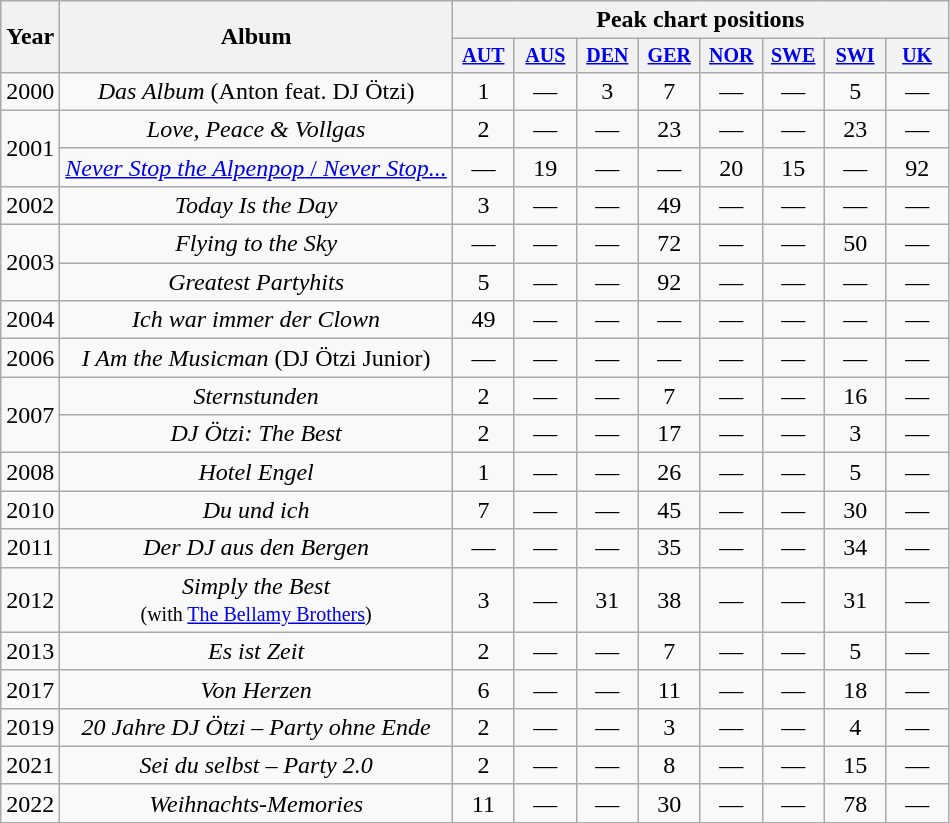<table class="wikitable" style="text-align:center;">
<tr>
<th rowspan="2">Year</th>
<th rowspan="2">Album</th>
<th colspan="8">Peak chart positions</th>
</tr>
<tr style="font-size:smaller;">
<th width="35"><a href='#'>AUT</a><br></th>
<th width="35"><a href='#'>AUS</a><br></th>
<th width="35"><a href='#'>DEN</a><br></th>
<th width="35"><a href='#'>GER</a><br></th>
<th width="35"><a href='#'>NOR</a><br></th>
<th width="35"><a href='#'>SWE</a><br></th>
<th width="35"><a href='#'>SWI</a><br></th>
<th width="35"><a href='#'>UK</a><br></th>
</tr>
<tr>
<td>2000</td>
<td><em>Das Album</em> (Anton feat. DJ Ötzi)</td>
<td align="center">1</td>
<td align="center">—</td>
<td align="center">3</td>
<td align="center">7</td>
<td align="center">—</td>
<td align="center">—</td>
<td align="center">5</td>
<td align="center">—</td>
</tr>
<tr>
<td rowspan="2">2001</td>
<td><em>Love, Peace & Vollgas</em></td>
<td align="center">2</td>
<td align="center">—</td>
<td align="center">—</td>
<td align="center">23</td>
<td align="center">—</td>
<td align="center">—</td>
<td align="center">23</td>
<td align="center">—</td>
</tr>
<tr>
<td><a href='#'><em>Never Stop the Alpenpop</em> / <em>Never Stop...</em></a></td>
<td align="center">—</td>
<td align="center">19</td>
<td align="center">—</td>
<td align="center">—</td>
<td align="center">20</td>
<td align="center">15</td>
<td align="center">—</td>
<td align="center">92</td>
</tr>
<tr>
<td>2002</td>
<td><em>Today Is the Day</em></td>
<td align="center">3</td>
<td align="center">—</td>
<td align="center">—</td>
<td align="center">49</td>
<td align="center">—</td>
<td align="center">—</td>
<td align="center">—</td>
<td align="center">—</td>
</tr>
<tr>
<td rowspan="2">2003</td>
<td><em>Flying to the Sky</em></td>
<td align="center">—</td>
<td align="center">—</td>
<td align="center">—</td>
<td align="center">72</td>
<td align="center">—</td>
<td align="center">—</td>
<td align="center">50</td>
<td align="center">—</td>
</tr>
<tr>
<td><em>Greatest Partyhits</em></td>
<td align="center">5</td>
<td align="center">—</td>
<td align="center">—</td>
<td align="center">92</td>
<td align="center">—</td>
<td align="center">—</td>
<td align="center">—</td>
<td align="center">—</td>
</tr>
<tr>
<td>2004</td>
<td><em>Ich war immer der Clown</em></td>
<td align="center">49</td>
<td align="center">—</td>
<td align="center">—</td>
<td align="center">—</td>
<td align="center">—</td>
<td align="center">—</td>
<td align="center">—</td>
<td align="center">—</td>
</tr>
<tr>
<td>2006</td>
<td><em>I Am the Musicman</em> (DJ Ötzi Junior)</td>
<td align="center">—</td>
<td align="center">—</td>
<td align="center">—</td>
<td align="center">—</td>
<td align="center">—</td>
<td align="center">—</td>
<td align="center">—</td>
<td align="center">—</td>
</tr>
<tr>
<td rowspan="2">2007</td>
<td><em>Sternstunden</em></td>
<td align="center">2</td>
<td align="center">—</td>
<td align="center">—</td>
<td align="center">7</td>
<td align="center">—</td>
<td align="center">—</td>
<td align="center">16</td>
<td align="center">—</td>
</tr>
<tr>
<td><em>DJ Ötzi: The Best</em></td>
<td align="center">2</td>
<td align="center">—</td>
<td align="center">—</td>
<td align="center">17</td>
<td align="center">—</td>
<td align="center">—</td>
<td align="center">3</td>
<td align="center">—</td>
</tr>
<tr>
<td>2008</td>
<td><em>Hotel Engel</em></td>
<td align="center">1</td>
<td align="center">—</td>
<td align="center">—</td>
<td align="center">26</td>
<td align="center">—</td>
<td align="center">—</td>
<td align="center">5</td>
<td align="center">—</td>
</tr>
<tr>
<td>2010</td>
<td><em>Du und ich</em></td>
<td align="center">7</td>
<td align="center">—</td>
<td align="center">—</td>
<td align="center">45</td>
<td align="center">—</td>
<td align="center">—</td>
<td align="center">30</td>
<td align="center">—</td>
</tr>
<tr>
<td>2011</td>
<td><em>Der DJ aus den Bergen</em></td>
<td align="center">—</td>
<td align="center">—</td>
<td align="center">—</td>
<td align="center">35</td>
<td align="center">—</td>
<td align="center">—</td>
<td align="center">34</td>
<td align="center">—</td>
</tr>
<tr>
<td>2012</td>
<td><em>Simply the Best</em><br><small>(with <a href='#'>The Bellamy Brothers</a>)</small></td>
<td align="center">3</td>
<td align="center">—</td>
<td align="center">31</td>
<td align="center">38</td>
<td align="center">—</td>
<td align="center">—</td>
<td align="center">31</td>
<td align="center">—</td>
</tr>
<tr>
<td>2013</td>
<td><em>Es ist Zeit</em></td>
<td align="center">2</td>
<td align="center">—</td>
<td align="center">—</td>
<td align="center">7</td>
<td align="center">—</td>
<td align="center">—</td>
<td align="center">5</td>
<td align="center">—</td>
</tr>
<tr>
<td>2017</td>
<td><em>Von Herzen</em></td>
<td align="center">6</td>
<td align="center">—</td>
<td align="center">—</td>
<td align="center">11</td>
<td align="center">—</td>
<td align="center">—</td>
<td align="center">18</td>
<td align="center">—</td>
</tr>
<tr>
<td>2019</td>
<td><em>20 Jahre DJ Ötzi – Party ohne Ende</em></td>
<td align="center">2</td>
<td align="center">—</td>
<td align="center">—</td>
<td align="center">3</td>
<td align="center">—</td>
<td align="center">—</td>
<td align="center">4</td>
<td align="center">—</td>
</tr>
<tr>
<td>2021</td>
<td><em>Sei du selbst – Party 2.0</em></td>
<td align="center">2</td>
<td align="center">—</td>
<td align="center">—</td>
<td align="center">8</td>
<td align="center">—</td>
<td align="center">—</td>
<td align="center">15</td>
<td align="center">—</td>
</tr>
<tr>
<td>2022</td>
<td><em>Weihnachts-Memories</em></td>
<td align="center">11</td>
<td align="center">—</td>
<td align="center">—</td>
<td align="center">30</td>
<td align="center">—</td>
<td align="center">—</td>
<td align="center">78</td>
<td align="center">—</td>
</tr>
</table>
